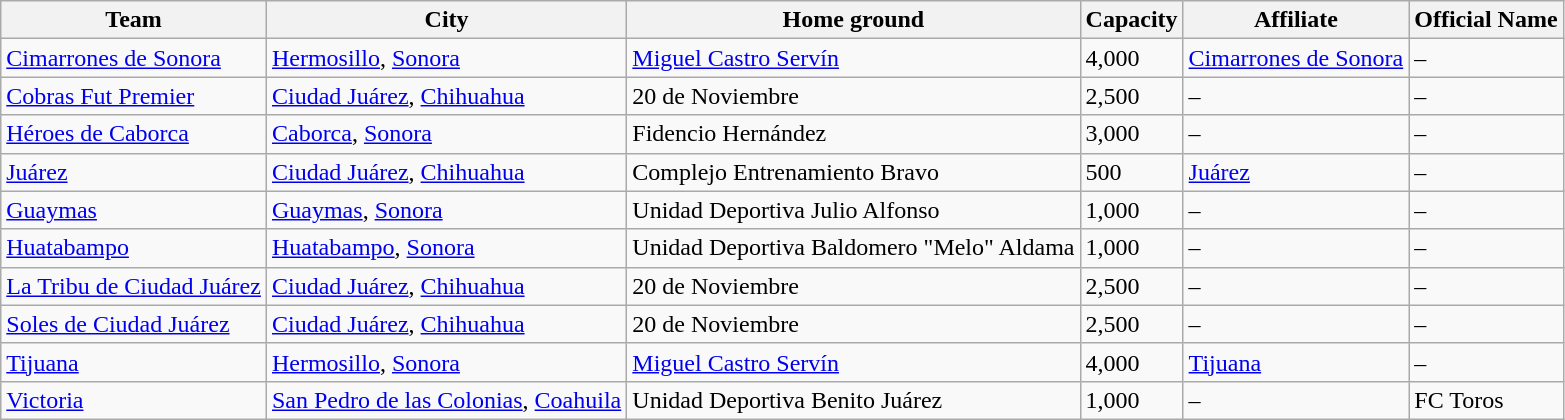<table class="wikitable sortable">
<tr>
<th>Team</th>
<th>City</th>
<th>Home ground</th>
<th>Capacity</th>
<th>Affiliate</th>
<th>Official Name</th>
</tr>
<tr>
<td><a href='#'>Cimarrones de Sonora</a></td>
<td><a href='#'>Hermosillo</a>, <a href='#'>Sonora</a></td>
<td><a href='#'>Miguel Castro Servín</a></td>
<td>4,000</td>
<td><a href='#'>Cimarrones de Sonora</a></td>
<td>–</td>
</tr>
<tr>
<td><a href='#'>Cobras Fut Premier</a></td>
<td><a href='#'>Ciudad Juárez</a>, <a href='#'>Chihuahua</a></td>
<td>20 de Noviembre</td>
<td>2,500</td>
<td>–</td>
<td>–</td>
</tr>
<tr>
<td><a href='#'>Héroes de Caborca</a></td>
<td><a href='#'>Caborca</a>, <a href='#'>Sonora</a></td>
<td>Fidencio Hernández</td>
<td>3,000</td>
<td>–</td>
<td>–</td>
</tr>
<tr>
<td><a href='#'>Juárez</a></td>
<td><a href='#'>Ciudad Juárez</a>, <a href='#'>Chihuahua</a></td>
<td>Complejo Entrenamiento Bravo</td>
<td>500</td>
<td><a href='#'>Juárez</a></td>
<td>–</td>
</tr>
<tr>
<td><a href='#'>Guaymas</a></td>
<td><a href='#'>Guaymas</a>, <a href='#'>Sonora</a></td>
<td>Unidad Deportiva Julio Alfonso</td>
<td>1,000</td>
<td>–</td>
<td>–</td>
</tr>
<tr>
<td><a href='#'>Huatabampo</a></td>
<td><a href='#'>Huatabampo</a>, <a href='#'>Sonora</a></td>
<td>Unidad Deportiva Baldomero "Melo" Aldama</td>
<td>1,000</td>
<td>–</td>
<td>–</td>
</tr>
<tr>
<td><a href='#'>La Tribu de Ciudad Juárez</a></td>
<td><a href='#'>Ciudad Juárez</a>, <a href='#'>Chihuahua</a></td>
<td>20 de Noviembre</td>
<td>2,500</td>
<td>–</td>
<td>–</td>
</tr>
<tr>
<td><a href='#'>Soles de Ciudad Juárez</a></td>
<td><a href='#'>Ciudad Juárez</a>, <a href='#'>Chihuahua</a></td>
<td>20 de Noviembre</td>
<td>2,500</td>
<td>–</td>
<td>–</td>
</tr>
<tr>
<td><a href='#'>Tijuana</a></td>
<td><a href='#'>Hermosillo</a>, <a href='#'>Sonora</a></td>
<td><a href='#'>Miguel Castro Servín</a></td>
<td>4,000</td>
<td><a href='#'>Tijuana</a></td>
<td>–</td>
</tr>
<tr>
<td><a href='#'>Victoria</a></td>
<td><a href='#'>San Pedro de las Colonias</a>, <a href='#'>Coahuila</a></td>
<td>Unidad Deportiva Benito Juárez</td>
<td>1,000</td>
<td>–</td>
<td>FC Toros</td>
</tr>
</table>
